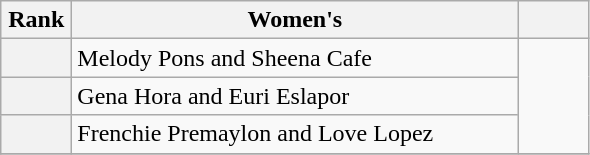<table class="wikitable" style="text-align: center;">
<tr>
<th width=40>Rank</th>
<th width=290>Women's</th>
<th width=40></th>
</tr>
<tr>
<th></th>
<td style="text-align:left;">Melody Pons and Sheena Cafe </td>
<td rowspan=3></td>
</tr>
<tr>
<th></th>
<td style="text-align:left;">Gena Hora and Euri Eslapor </td>
</tr>
<tr>
<th></th>
<td style="text-align:left;">Frenchie Premaylon and Love Lopez </td>
</tr>
<tr>
</tr>
</table>
